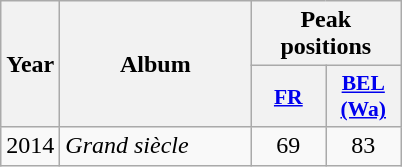<table class="wikitable">
<tr>
<th align="center" rowspan="2" width="10">Year</th>
<th align="center" rowspan="2" width="120">Album</th>
<th align="center" colspan="2" width="20">Peak positions</th>
</tr>
<tr>
<th scope="col" style="width:3em;font-size:90%;"><a href='#'>FR</a><br></th>
<th scope="col" style="width:3em;font-size:90%;"><a href='#'>BEL <br> (Wa)</a><br></th>
</tr>
<tr>
<td style="text-align:center;">2014</td>
<td><em>Grand siècle</em></td>
<td style="text-align:center;">69</td>
<td style="text-align:center;">83</td>
</tr>
</table>
